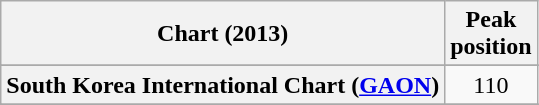<table class="wikitable sortable plainrowheaders" style="text-align:center;">
<tr>
<th scope="col">Chart (2013)</th>
<th scope="col">Peak<br>position</th>
</tr>
<tr>
</tr>
<tr>
<th scope="row">South Korea International Chart (<a href='#'>GAON</a>)</th>
<td>110</td>
</tr>
<tr>
</tr>
<tr>
</tr>
</table>
